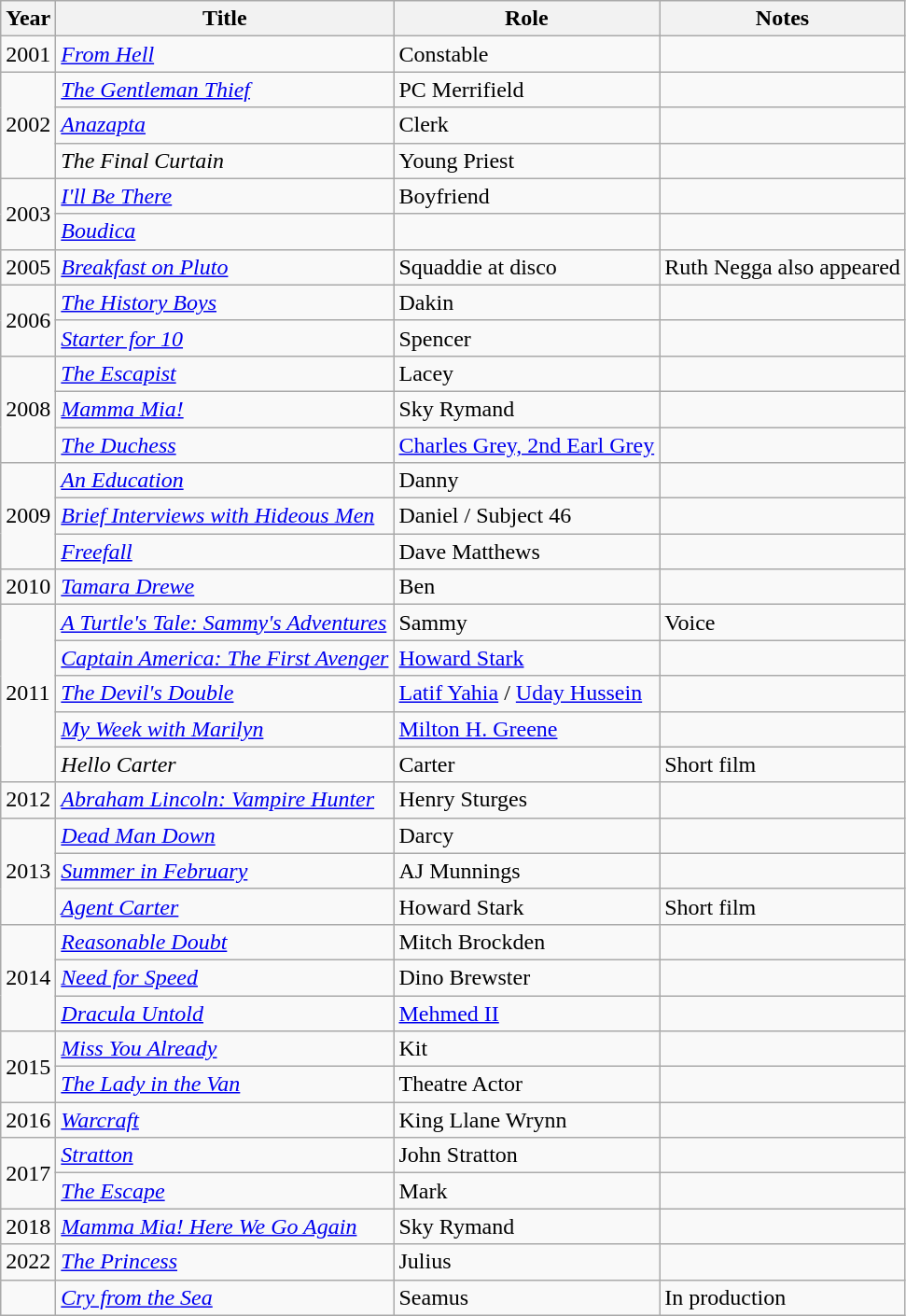<table class="wikitable sortable">
<tr>
<th scope="col">Year</th>
<th scope="col">Title</th>
<th scope="col">Role</th>
<th scope="col" class="unsortable">Notes</th>
</tr>
<tr>
<td>2001</td>
<td><em><a href='#'>From Hell</a></em></td>
<td>Constable</td>
<td></td>
</tr>
<tr>
<td rowspan="3">2002</td>
<td><em><a href='#'>The Gentleman Thief</a></em></td>
<td>PC Merrifield</td>
<td></td>
</tr>
<tr>
<td><em><a href='#'>Anazapta</a></em></td>
<td>Clerk</td>
<td></td>
</tr>
<tr>
<td><em>The Final Curtain</em></td>
<td>Young Priest</td>
<td></td>
</tr>
<tr>
<td rowspan="2">2003</td>
<td><em><a href='#'>I'll Be There</a></em></td>
<td>Boyfriend</td>
<td></td>
</tr>
<tr>
<td><em><a href='#'>Boudica</a></em></td>
<td></td>
<td></td>
</tr>
<tr>
<td>2005</td>
<td><em><a href='#'>Breakfast on Pluto</a></em></td>
<td>Squaddie at disco</td>
<td>Ruth Negga also appeared</td>
</tr>
<tr>
<td rowspan="2">2006</td>
<td><em><a href='#'>The History Boys</a></em></td>
<td>Dakin</td>
<td></td>
</tr>
<tr>
<td><em><a href='#'>Starter for 10</a></em></td>
<td>Spencer</td>
<td></td>
</tr>
<tr>
<td rowspan="3">2008</td>
<td><em><a href='#'>The Escapist</a></em></td>
<td>Lacey</td>
<td></td>
</tr>
<tr>
<td><em><a href='#'>Mamma Mia!</a></em></td>
<td>Sky Rymand</td>
<td></td>
</tr>
<tr>
<td><em><a href='#'>The Duchess</a></em></td>
<td><a href='#'>Charles Grey, 2nd Earl Grey</a></td>
<td></td>
</tr>
<tr>
<td rowspan="3">2009</td>
<td><em><a href='#'>An Education</a></em></td>
<td>Danny</td>
<td></td>
</tr>
<tr>
<td><em><a href='#'>Brief Interviews with Hideous Men</a></em></td>
<td>Daniel / Subject 46</td>
<td></td>
</tr>
<tr>
<td><em><a href='#'>Freefall</a></em></td>
<td>Dave Matthews</td>
<td></td>
</tr>
<tr>
<td>2010</td>
<td><em><a href='#'>Tamara Drewe</a></em></td>
<td>Ben</td>
<td></td>
</tr>
<tr>
<td rowspan="5">2011</td>
<td><em><a href='#'>A Turtle's Tale: Sammy's Adventures</a></em></td>
<td>Sammy</td>
<td>Voice</td>
</tr>
<tr>
<td><em><a href='#'>Captain America: The First Avenger</a></em></td>
<td><a href='#'>Howard Stark</a></td>
<td></td>
</tr>
<tr>
<td><em><a href='#'>The Devil's Double</a></em></td>
<td><a href='#'>Latif Yahia</a> / <a href='#'>Uday Hussein</a></td>
<td></td>
</tr>
<tr>
<td><em><a href='#'>My Week with Marilyn</a></em></td>
<td><a href='#'>Milton H. Greene</a></td>
<td></td>
</tr>
<tr>
<td><em>Hello Carter</em></td>
<td>Carter</td>
<td>Short film</td>
</tr>
<tr>
<td>2012</td>
<td><em><a href='#'>Abraham Lincoln: Vampire Hunter</a></em></td>
<td>Henry Sturges</td>
<td></td>
</tr>
<tr>
<td rowspan="3">2013</td>
<td><em><a href='#'>Dead Man Down</a></em></td>
<td>Darcy</td>
<td></td>
</tr>
<tr>
<td><em><a href='#'>Summer in February</a></em></td>
<td>AJ Munnings</td>
<td></td>
</tr>
<tr>
<td><em><a href='#'>Agent Carter</a></em></td>
<td>Howard Stark</td>
<td>Short film</td>
</tr>
<tr>
<td rowspan="3">2014</td>
<td><em><a href='#'>Reasonable Doubt</a></em></td>
<td>Mitch Brockden</td>
<td></td>
</tr>
<tr>
<td><em><a href='#'>Need for Speed</a></em></td>
<td>Dino Brewster</td>
<td></td>
</tr>
<tr>
<td><em><a href='#'>Dracula Untold</a></em></td>
<td><a href='#'>Mehmed II</a></td>
<td></td>
</tr>
<tr>
<td rowspan="2">2015</td>
<td><em><a href='#'>Miss You Already</a></em></td>
<td>Kit</td>
<td></td>
</tr>
<tr>
<td><em><a href='#'>The Lady in the Van</a></em></td>
<td>Theatre Actor</td>
<td></td>
</tr>
<tr>
<td>2016</td>
<td><em><a href='#'>Warcraft</a></em></td>
<td>King Llane Wrynn</td>
<td></td>
</tr>
<tr>
<td rowspan="2">2017</td>
<td><em><a href='#'>Stratton</a></em></td>
<td>John Stratton</td>
<td></td>
</tr>
<tr>
<td><em><a href='#'>The Escape</a></em></td>
<td>Mark</td>
<td></td>
</tr>
<tr>
<td>2018</td>
<td><em><a href='#'>Mamma Mia! Here We Go Again</a></em></td>
<td>Sky Rymand</td>
<td></td>
</tr>
<tr>
<td>2022</td>
<td><em><a href='#'>The Princess</a></em></td>
<td>Julius</td>
<td></td>
</tr>
<tr>
<td></td>
<td><em><a href='#'>Cry from the Sea</a></em></td>
<td>Seamus</td>
<td>In production</td>
</tr>
</table>
